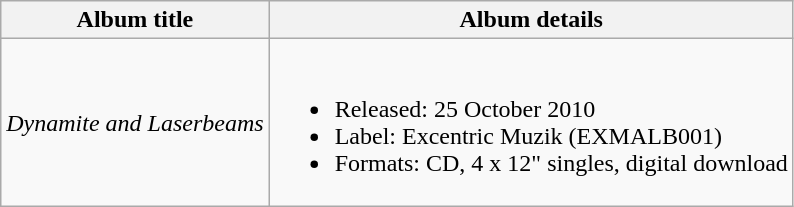<table class="wikitable">
<tr>
<th>Album title</th>
<th>Album details</th>
</tr>
<tr>
<td><em>Dynamite and Laserbeams</em></td>
<td><br><ul><li>Released: 25 October 2010</li><li>Label: Excentric Muzik (EXMALB001)</li><li>Formats: CD, 4 x 12" singles, digital download</li></ul></td>
</tr>
</table>
